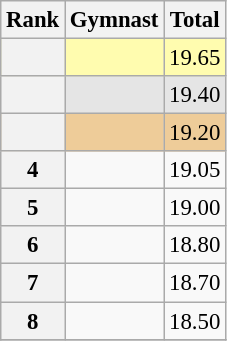<table class="wikitable sortable" style="text-align:center; font-size:95%">
<tr>
<th scope=col>Rank</th>
<th scope=col>Gymnast</th>
<th scope=col>Total</th>
</tr>
<tr bgcolor=fffcaf>
<th scope=row style="text-align:center"></th>
<td align=left></td>
<td>19.65</td>
</tr>
<tr bgcolor=e5e5e5>
<th scope=row style="text-align:center"></th>
<td align=left></td>
<td>19.40</td>
</tr>
<tr bgcolor=eecc99>
<th scope=row style="text-align:center"></th>
<td align=left></td>
<td>19.20</td>
</tr>
<tr>
<th scope=row style="text-align:center">4</th>
<td align=left></td>
<td>19.05</td>
</tr>
<tr>
<th scope=row style="text-align:center">5</th>
<td align=left></td>
<td>19.00</td>
</tr>
<tr>
<th scope=row style="text-align:center">6</th>
<td align=left></td>
<td>18.80</td>
</tr>
<tr>
<th scope=row style="text-align:center">7</th>
<td align=left></td>
<td>18.70</td>
</tr>
<tr>
<th scope=row style="text-align:center">8</th>
<td align=left></td>
<td>18.50</td>
</tr>
<tr>
</tr>
</table>
